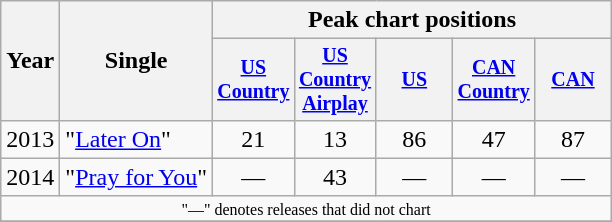<table class="wikitable" style="text-align:center;">
<tr>
<th rowspan="2">Year</th>
<th rowspan="2">Single</th>
<th colspan="5">Peak chart positions</th>
</tr>
<tr style="font-size:smaller;">
<th width="45"><a href='#'>US Country</a></th>
<th width="45"><a href='#'>US Country Airplay</a></th>
<th width="45"><a href='#'>US</a></th>
<th width="45"><a href='#'>CAN Country</a></th>
<th width="45"><a href='#'>CAN</a></th>
</tr>
<tr>
<td>2013</td>
<td align="left">"<a href='#'>Later On</a>"</td>
<td>21</td>
<td>13</td>
<td>86</td>
<td>47</td>
<td>87</td>
</tr>
<tr>
<td>2014</td>
<td align="left">"<a href='#'>Pray for You</a>"</td>
<td>—</td>
<td>43</td>
<td>—</td>
<td>—</td>
<td>—</td>
</tr>
<tr>
<td colspan="7" style="font-size:8pt">"—" denotes releases that did not chart</td>
</tr>
<tr>
</tr>
</table>
